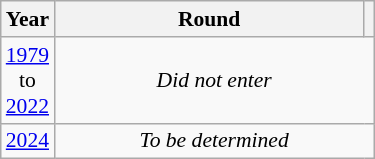<table class="wikitable" style="text-align: center; font-size:90%">
<tr>
<th>Year</th>
<th style="width:200px">Round</th>
<th></th>
</tr>
<tr>
<td><a href='#'>1979</a><br>to<br><a href='#'>2022</a></td>
<td colspan="2"><em>Did not enter</em></td>
</tr>
<tr>
<td><a href='#'>2024</a></td>
<td colspan="2"><em>To be determined</em></td>
</tr>
</table>
